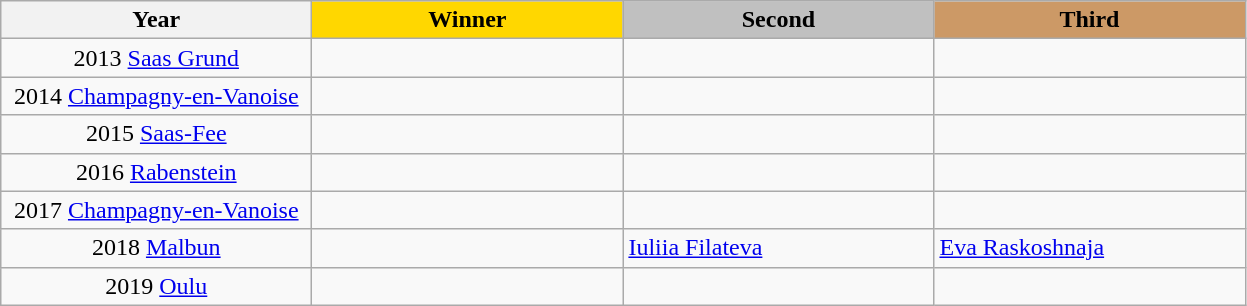<table class="wikitable">
<tr>
<th width = "200">Year</th>
<th width = "200" style="background: gold;">Winner</th>
<th width = "200" style="background: silver;">Second</th>
<th width = "200" style="background: #cc9966;">Third</th>
</tr>
<tr>
<td align="center">2013 <a href='#'>Saas Grund</a></td>
<td></td>
<td></td>
<td></td>
</tr>
<tr>
<td align="center">2014 <a href='#'>Champagny-en-Vanoise</a></td>
<td></td>
<td></td>
<td></td>
</tr>
<tr>
<td align="center">2015 <a href='#'>Saas-Fee</a></td>
<td></td>
<td></td>
<td></td>
</tr>
<tr>
<td align="center">2016 <a href='#'>Rabenstein</a></td>
<td></td>
<td></td>
<td></td>
</tr>
<tr>
<td align="center">2017 <a href='#'>Champagny-en-Vanoise</a></td>
<td></td>
<td></td>
<td></td>
</tr>
<tr>
<td align="center">2018 <a href='#'>Malbun</a></td>
<td> </td>
<td> <a href='#'>Iuliia Filateva</a></td>
<td> <a href='#'>Eva Raskoshnaja</a></td>
</tr>
<tr>
<td align="center">2019 <a href='#'>Oulu</a></td>
<td></td>
<td></td>
<td></td>
</tr>
</table>
